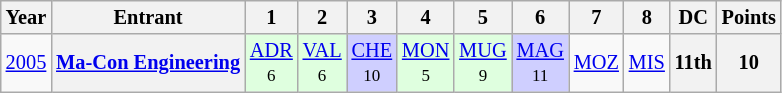<table class="wikitable" style="text-align:center; font-size:85%">
<tr>
<th>Year</th>
<th>Entrant</th>
<th>1</th>
<th>2</th>
<th>3</th>
<th>4</th>
<th>5</th>
<th>6</th>
<th>7</th>
<th>8</th>
<th>DC</th>
<th>Points</th>
</tr>
<tr>
<td><a href='#'>2005</a></td>
<th nowrap><a href='#'>Ma-Con Engineering</a></th>
<td style="background:#DFFFDF;"><a href='#'>ADR</a><br><small>6</small></td>
<td style="background:#DFFFDF;"><a href='#'>VAL</a><br><small>6</small></td>
<td style="background:#CFCFFF;"><a href='#'>CHE</a><br><small>10</small></td>
<td style="background:#DFFFDF;"><a href='#'>MON</a><br><small>5</small></td>
<td style="background:#DFFFDF;"><a href='#'>MUG</a><br><small>9</small></td>
<td style="background:#CFCFFF;"><a href='#'>MAG</a><br><small>11</small></td>
<td><a href='#'>MOZ</a></td>
<td><a href='#'>MIS</a></td>
<th>11th</th>
<th>10</th>
</tr>
</table>
